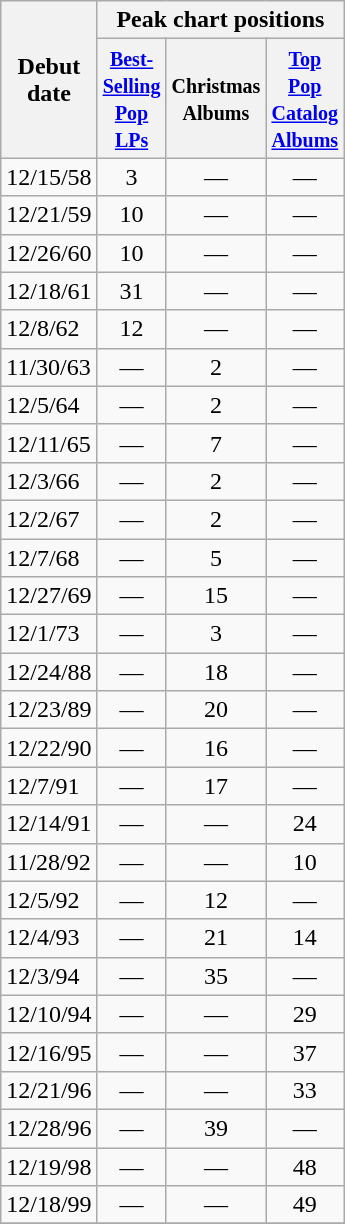<table class="wikitable">
<tr>
<th rowspan="2" scope="col" style="width: 50px;">Debut date</th>
<th colspan="3">Peak chart positions</th>
</tr>
<tr>
<th width="30"><small><a href='#'>Best-Selling Pop LPs</a></small></th>
<th width="30"><small>Christmas Albums</small></th>
<th width="30"><small><a href='#'>Top Pop Catalog Albums</a></small></th>
</tr>
<tr>
<td>12/15/58</td>
<td style="text-align:center;">3</td>
<td style="text-align:center;">—</td>
<td style="text-align:center;">—</td>
</tr>
<tr>
<td>12/21/59</td>
<td style="text-align:center;">10</td>
<td style="text-align:center;">—</td>
<td style="text-align:center;">—</td>
</tr>
<tr>
<td>12/26/60</td>
<td style="text-align:center;">10</td>
<td style="text-align:center;">—</td>
<td style="text-align:center;">—</td>
</tr>
<tr>
<td>12/18/61</td>
<td style="text-align:center;">31</td>
<td style="text-align:center;">—</td>
<td style="text-align:center;">—</td>
</tr>
<tr>
<td>12/8/62</td>
<td style="text-align:center;">12</td>
<td style="text-align:center;">—</td>
<td style="text-align:center;">—</td>
</tr>
<tr>
<td>11/30/63</td>
<td style="text-align:center;">—</td>
<td style="text-align:center;">2</td>
<td style="text-align:center;">—</td>
</tr>
<tr>
<td>12/5/64</td>
<td style="text-align:center;">—</td>
<td style="text-align:center;">2</td>
<td style="text-align:center;">—</td>
</tr>
<tr>
<td>12/11/65</td>
<td style="text-align:center;">—</td>
<td style="text-align:center;">7</td>
<td style="text-align:center;">—</td>
</tr>
<tr>
<td>12/3/66</td>
<td style="text-align:center;">—</td>
<td style="text-align:center;">2</td>
<td style="text-align:center;">—</td>
</tr>
<tr>
<td>12/2/67</td>
<td style="text-align:center;">—</td>
<td style="text-align:center;">2</td>
<td style="text-align:center;">—</td>
</tr>
<tr>
<td>12/7/68</td>
<td style="text-align:center;">—</td>
<td style="text-align:center;">5</td>
<td style="text-align:center;">—</td>
</tr>
<tr>
<td>12/27/69</td>
<td style="text-align:center;">—</td>
<td style="text-align:center;">15</td>
<td style="text-align:center;">—</td>
</tr>
<tr>
<td>12/1/73</td>
<td style="text-align:center;">—</td>
<td style="text-align:center;">3</td>
<td style="text-align:center;">—</td>
</tr>
<tr>
<td>12/24/88</td>
<td style="text-align:center;">—</td>
<td style="text-align:center;">18</td>
<td style="text-align:center;">—</td>
</tr>
<tr>
<td>12/23/89</td>
<td style="text-align:center;">—</td>
<td style="text-align:center;">20</td>
<td style="text-align:center;">—</td>
</tr>
<tr>
<td>12/22/90</td>
<td style="text-align:center;">—</td>
<td style="text-align:center;">16</td>
<td style="text-align:center;">—</td>
</tr>
<tr>
<td>12/7/91</td>
<td style="text-align:center;">—</td>
<td style="text-align:center;">17</td>
<td style="text-align:center;">—</td>
</tr>
<tr>
<td>12/14/91</td>
<td style="text-align:center;">—</td>
<td style="text-align:center;">—</td>
<td style="text-align:center;">24</td>
</tr>
<tr>
<td>11/28/92</td>
<td style="text-align:center;">—</td>
<td style="text-align:center;">—</td>
<td style="text-align:center;">10</td>
</tr>
<tr>
<td>12/5/92</td>
<td style="text-align:center;">—</td>
<td style="text-align:center;">12</td>
<td style="text-align:center;">—</td>
</tr>
<tr>
<td>12/4/93</td>
<td style="text-align:center;">—</td>
<td style="text-align:center;">21</td>
<td style="text-align:center;">14</td>
</tr>
<tr>
<td>12/3/94</td>
<td style="text-align:center;">—</td>
<td style="text-align:center;">35</td>
<td style="text-align:center;">—</td>
</tr>
<tr>
<td>12/10/94</td>
<td style="text-align:center;">—</td>
<td style="text-align:center;">—</td>
<td style="text-align:center;">29</td>
</tr>
<tr>
<td>12/16/95</td>
<td style="text-align:center;">—</td>
<td style="text-align:center;">—</td>
<td style="text-align:center;">37</td>
</tr>
<tr>
<td>12/21/96</td>
<td style="text-align:center;">—</td>
<td style="text-align:center;">—</td>
<td style="text-align:center;">33</td>
</tr>
<tr>
<td>12/28/96</td>
<td style="text-align:center;">—</td>
<td style="text-align:center;">39</td>
<td style="text-align:center;">—</td>
</tr>
<tr>
<td>12/19/98</td>
<td style="text-align:center;">—</td>
<td style="text-align:center;">—</td>
<td style="text-align:center;">48</td>
</tr>
<tr>
<td>12/18/99</td>
<td style="text-align:center;">—</td>
<td style="text-align:center;">—</td>
<td style="text-align:center;">49</td>
</tr>
<tr>
</tr>
</table>
